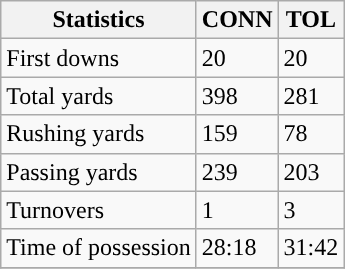<table class="wikitable" style="float: left;">
<tr>
<th>Statistics</th>
<th>CONN</th>
<th>TOL</th>
</tr>
<tr>
<td>First downs</td>
<td>20</td>
<td>20</td>
</tr>
<tr>
<td>Total yards</td>
<td>398</td>
<td>281</td>
</tr>
<tr>
<td>Rushing yards</td>
<td>159</td>
<td>78</td>
</tr>
<tr>
<td>Passing yards</td>
<td>239</td>
<td>203</td>
</tr>
<tr>
<td>Turnovers</td>
<td>1</td>
<td>3</td>
</tr>
<tr>
<td>Time of possession</td>
<td>28:18</td>
<td>31:42</td>
</tr>
<tr>
</tr>
</table>
